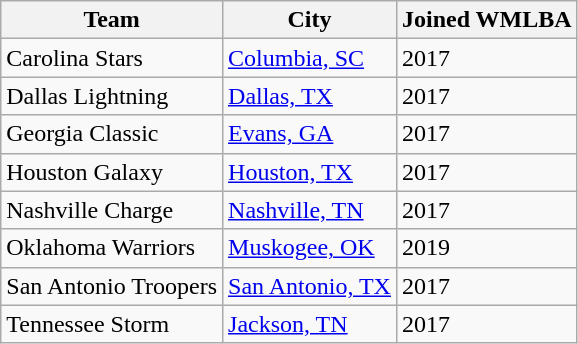<table class="wikitable">
<tr>
<th>Team</th>
<th>City</th>
<th>Joined WMLBA</th>
</tr>
<tr>
<td>Carolina Stars</td>
<td><a href='#'>Columbia, SC</a></td>
<td>2017</td>
</tr>
<tr>
<td>Dallas Lightning</td>
<td><a href='#'>Dallas, TX</a></td>
<td>2017</td>
</tr>
<tr>
<td>Georgia Classic</td>
<td><a href='#'>Evans, GA</a></td>
<td>2017</td>
</tr>
<tr>
<td>Houston Galaxy</td>
<td><a href='#'>Houston, TX</a></td>
<td>2017</td>
</tr>
<tr>
<td>Nashville Charge</td>
<td><a href='#'>Nashville, TN</a></td>
<td>2017</td>
</tr>
<tr>
<td>Oklahoma Warriors</td>
<td><a href='#'>Muskogee, OK</a></td>
<td>2019</td>
</tr>
<tr>
<td>San Antonio Troopers</td>
<td><a href='#'>San Antonio, TX</a></td>
<td>2017</td>
</tr>
<tr>
<td>Tennessee Storm</td>
<td><a href='#'>Jackson, TN</a></td>
<td>2017</td>
</tr>
</table>
